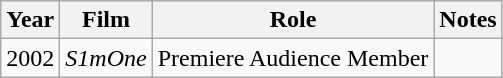<table class="wikitable sortable">
<tr>
<th>Year</th>
<th>Film</th>
<th>Role</th>
<th class="wikitable unsortable">Notes</th>
</tr>
<tr>
<td>2002</td>
<td><em>S1mOne</em></td>
<td>Premiere Audience Member</td>
<td></td>
</tr>
</table>
